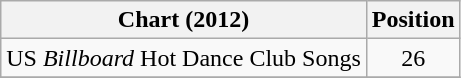<table class="wikitable sortable">
<tr>
<th scope="col">Chart (2012)</th>
<th scope="col">Position</th>
</tr>
<tr>
<td>US <em>Billboard</em> Hot Dance Club Songs</td>
<td align="center">26</td>
</tr>
<tr>
</tr>
</table>
